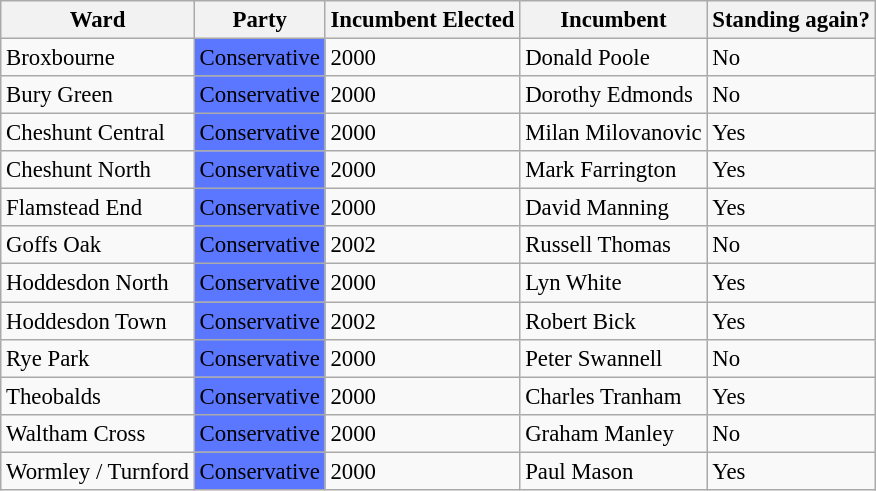<table class="wikitable" style="font-size: 95%;">
<tr>
<th>Ward</th>
<th>Party</th>
<th>Incumbent Elected</th>
<th>Incumbent</th>
<th>Standing again?</th>
</tr>
<tr>
<td>Broxbourne</td>
<td bgcolor="5B76FF">Conservative</td>
<td>2000</td>
<td>Donald Poole</td>
<td>No</td>
</tr>
<tr>
<td>Bury Green</td>
<td bgcolor="5B76FF">Conservative</td>
<td>2000</td>
<td>Dorothy Edmonds</td>
<td>No</td>
</tr>
<tr>
<td>Cheshunt Central</td>
<td bgcolor="5B76FF">Conservative</td>
<td>2000</td>
<td>Milan Milovanovic</td>
<td>Yes</td>
</tr>
<tr>
<td>Cheshunt North</td>
<td bgcolor="5B76FF">Conservative</td>
<td>2000</td>
<td>Mark Farrington</td>
<td>Yes</td>
</tr>
<tr>
<td>Flamstead End</td>
<td bgcolor="5B76FF">Conservative</td>
<td>2000</td>
<td>David Manning</td>
<td>Yes</td>
</tr>
<tr>
<td>Goffs Oak</td>
<td bgcolor="5B76FF">Conservative</td>
<td>2002</td>
<td>Russell Thomas</td>
<td>No</td>
</tr>
<tr>
<td>Hoddesdon North</td>
<td bgcolor="5B76FF">Conservative</td>
<td>2000</td>
<td>Lyn White</td>
<td>Yes</td>
</tr>
<tr>
<td>Hoddesdon Town</td>
<td bgcolor="5B76FF">Conservative</td>
<td>2002</td>
<td>Robert Bick</td>
<td>Yes</td>
</tr>
<tr>
<td>Rye Park</td>
<td bgcolor="5B76FF">Conservative</td>
<td>2000</td>
<td>Peter Swannell</td>
<td>No</td>
</tr>
<tr>
<td>Theobalds</td>
<td bgcolor="5B76FF">Conservative</td>
<td>2000</td>
<td>Charles Tranham</td>
<td>Yes</td>
</tr>
<tr>
<td>Waltham Cross</td>
<td bgcolor="5B76FF">Conservative</td>
<td>2000</td>
<td>Graham Manley</td>
<td>No</td>
</tr>
<tr>
<td>Wormley / Turnford</td>
<td bgcolor="5B76FF">Conservative</td>
<td>2000</td>
<td>Paul Mason</td>
<td>Yes</td>
</tr>
</table>
